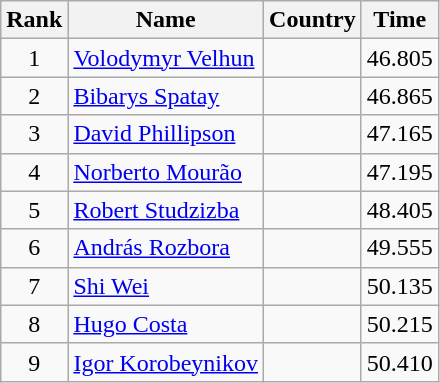<table class="wikitable" style="text-align:center">
<tr>
<th>Rank</th>
<th>Name</th>
<th>Country</th>
<th>Time</th>
</tr>
<tr>
<td>1</td>
<td align="left"><a href='#'>Volodymyr Velhun</a></td>
<td align="left"></td>
<td>46.805</td>
</tr>
<tr>
<td>2</td>
<td align="left"><a href='#'>Bibarys Spatay</a></td>
<td align="left"></td>
<td>46.865</td>
</tr>
<tr>
<td>3</td>
<td align="left"><a href='#'>David Phillipson</a></td>
<td align="left"></td>
<td>47.165</td>
</tr>
<tr>
<td>4</td>
<td align="left"><a href='#'>Norberto Mourão</a></td>
<td align="left"></td>
<td>47.195</td>
</tr>
<tr>
<td>5</td>
<td align="left"><a href='#'>Robert Studzizba</a></td>
<td align="left"></td>
<td>48.405</td>
</tr>
<tr>
<td>6</td>
<td align="left"><a href='#'>András Rozbora</a></td>
<td align="left"></td>
<td>49.555</td>
</tr>
<tr>
<td>7</td>
<td align="left"><a href='#'>Shi Wei</a></td>
<td align="left"></td>
<td>50.135</td>
</tr>
<tr>
<td>8</td>
<td align="left"><a href='#'>Hugo Costa</a></td>
<td align="left"></td>
<td>50.215</td>
</tr>
<tr>
<td>9</td>
<td align="left"><a href='#'>Igor Korobeynikov</a></td>
<td align="left"></td>
<td>50.410</td>
</tr>
</table>
